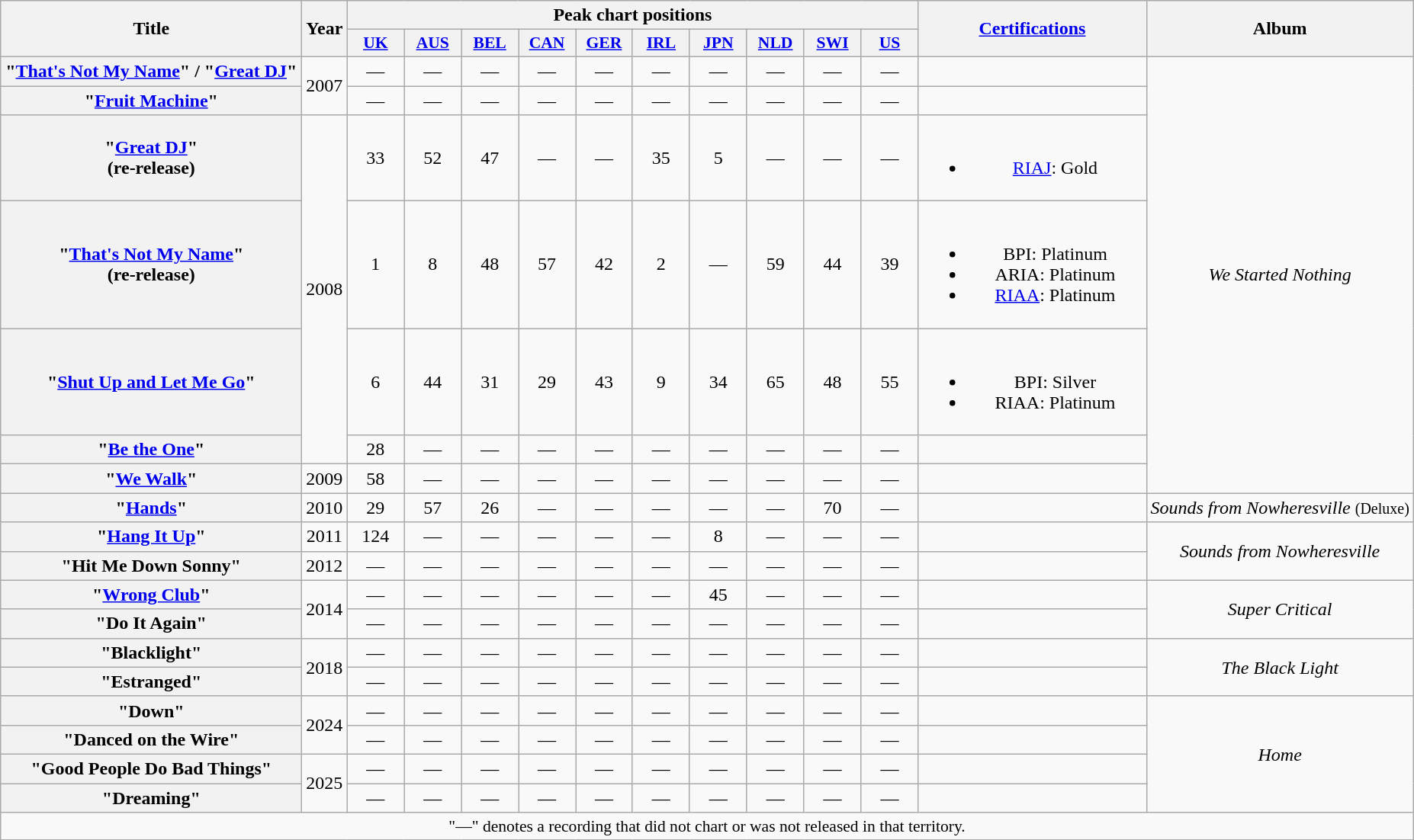<table class="wikitable plainrowheaders" style="text-align:center;" border="1">
<tr>
<th scope="col" rowspan="2" style="width:16em;">Title</th>
<th scope="col" rowspan="2">Year</th>
<th scope="col" colspan="10">Peak chart positions</th>
<th scope="col" rowspan="2" style="width:12em;"><a href='#'>Certifications</a></th>
<th scope="col" rowspan="2">Album</th>
</tr>
<tr>
<th scope="col" style="width:3em;font-size:90%;"><a href='#'>UK</a><br></th>
<th scope="col" style="width:3em;font-size:90%;"><a href='#'>AUS</a><br></th>
<th scope="col" style="width:3em;font-size:90%;"><a href='#'>BEL</a><br></th>
<th scope="col" style="width:3em;font-size:90%;"><a href='#'>CAN</a><br></th>
<th scope="col" style="width:3em;font-size:90%;"><a href='#'>GER</a><br></th>
<th scope="col" style="width:3em;font-size:90%;"><a href='#'>IRL</a><br></th>
<th scope="col" style="width:3em;font-size:90%;"><a href='#'>JPN</a><br></th>
<th scope="col" style="width:3em;font-size:90%;"><a href='#'>NLD</a><br></th>
<th scope="col" style="width:3em;font-size:90%;"><a href='#'>SWI</a><br></th>
<th scope="col" style="width:3em;font-size:90%;"><a href='#'>US</a><br></th>
</tr>
<tr>
<th scope="row">"<a href='#'>That's Not My Name</a>" / "<a href='#'>Great DJ</a>"</th>
<td rowspan="2">2007</td>
<td>—</td>
<td>—</td>
<td>—</td>
<td>—</td>
<td>—</td>
<td>—</td>
<td>—</td>
<td>—</td>
<td>—</td>
<td>—</td>
<td></td>
<td rowspan="7"><em>We Started Nothing</em></td>
</tr>
<tr>
<th scope="row">"<a href='#'>Fruit Machine</a>"</th>
<td>—</td>
<td>—</td>
<td>—</td>
<td>—</td>
<td>—</td>
<td>—</td>
<td>—</td>
<td>—</td>
<td>—</td>
<td>—</td>
<td></td>
</tr>
<tr>
<th scope="row">"<a href='#'>Great DJ</a>"<br>(re-release)</th>
<td rowspan="4">2008</td>
<td>33</td>
<td>52</td>
<td>47</td>
<td>—</td>
<td>—</td>
<td>35</td>
<td>5</td>
<td>—</td>
<td>—</td>
<td>—</td>
<td><br><ul><li><a href='#'>RIAJ</a>: Gold</li></ul></td>
</tr>
<tr>
<th scope="row">"<a href='#'>That's Not My Name</a>"<br>(re-release)</th>
<td>1</td>
<td>8</td>
<td>48</td>
<td>57</td>
<td>42</td>
<td>2</td>
<td>—</td>
<td>59</td>
<td>44</td>
<td>39</td>
<td><br><ul><li>BPI: Platinum</li><li>ARIA: Platinum</li><li><a href='#'>RIAA</a>: Platinum</li></ul></td>
</tr>
<tr>
<th scope="row">"<a href='#'>Shut Up and Let Me Go</a>"</th>
<td>6</td>
<td>44</td>
<td>31</td>
<td>29</td>
<td>43</td>
<td>9</td>
<td>34</td>
<td>65</td>
<td>48</td>
<td>55</td>
<td><br><ul><li>BPI: Silver</li><li>RIAA: Platinum</li></ul></td>
</tr>
<tr>
<th scope="row">"<a href='#'>Be the One</a>"</th>
<td>28</td>
<td>—</td>
<td>—</td>
<td>—</td>
<td>—</td>
<td>—</td>
<td>—</td>
<td>—</td>
<td>—</td>
<td>—</td>
<td></td>
</tr>
<tr>
<th scope="row">"<a href='#'>We Walk</a>"</th>
<td>2009</td>
<td>58</td>
<td>—</td>
<td>—</td>
<td>—</td>
<td>—</td>
<td>—</td>
<td>—</td>
<td>—</td>
<td>—</td>
<td>—</td>
<td></td>
</tr>
<tr>
<th scope="row">"<a href='#'>Hands</a>"</th>
<td>2010</td>
<td>29</td>
<td>57</td>
<td>26</td>
<td>—</td>
<td>—</td>
<td>—</td>
<td>—</td>
<td>—</td>
<td>70</td>
<td>—</td>
<td></td>
<td><em>Sounds from Nowheresville</em> <small>(Deluxe)</small></td>
</tr>
<tr>
<th scope="row">"<a href='#'>Hang It Up</a>"</th>
<td>2011</td>
<td>124</td>
<td>—</td>
<td>—</td>
<td>—</td>
<td>—</td>
<td>—</td>
<td>8</td>
<td>—</td>
<td>—</td>
<td>—</td>
<td></td>
<td rowspan="2"><em>Sounds from Nowheresville</em></td>
</tr>
<tr>
<th scope="row">"Hit Me Down Sonny"</th>
<td>2012</td>
<td>—</td>
<td>—</td>
<td>—</td>
<td>—</td>
<td>—</td>
<td>—</td>
<td>—</td>
<td>—</td>
<td>—</td>
<td>—</td>
<td></td>
</tr>
<tr>
<th scope="row">"<a href='#'>Wrong Club</a>"</th>
<td rowspan="2">2014</td>
<td>—</td>
<td>—</td>
<td>—</td>
<td>—</td>
<td>—</td>
<td>—</td>
<td>45</td>
<td>—</td>
<td>—</td>
<td>—</td>
<td></td>
<td rowspan="2"><em>Super Critical</em></td>
</tr>
<tr>
<th scope="row">"Do It Again"</th>
<td>—</td>
<td>—</td>
<td>—</td>
<td>—</td>
<td>—</td>
<td>—</td>
<td>—</td>
<td>—</td>
<td>—</td>
<td>—</td>
<td></td>
</tr>
<tr>
<th scope="row">"Blacklight"</th>
<td rowspan="2">2018</td>
<td>—</td>
<td>—</td>
<td>—</td>
<td>—</td>
<td>—</td>
<td>—</td>
<td>—</td>
<td>—</td>
<td>—</td>
<td>—</td>
<td></td>
<td rowspan="2"><em>The Black Light</em></td>
</tr>
<tr>
<th scope="row">"Estranged"</th>
<td>—</td>
<td>—</td>
<td>—</td>
<td>—</td>
<td>—</td>
<td>—</td>
<td>—</td>
<td>—</td>
<td>—</td>
<td>—</td>
<td></td>
</tr>
<tr>
<th scope="row">"Down"</th>
<td rowspan="2">2024</td>
<td>—</td>
<td>—</td>
<td>—</td>
<td>—</td>
<td>—</td>
<td>—</td>
<td>—</td>
<td>—</td>
<td>—</td>
<td>—</td>
<td></td>
<td rowspan="4"><em>Home</em></td>
</tr>
<tr>
<th scope="row">"Danced on the Wire"</th>
<td>—</td>
<td>—</td>
<td>—</td>
<td>—</td>
<td>—</td>
<td>—</td>
<td>—</td>
<td>—</td>
<td>—</td>
<td>—</td>
<td></td>
</tr>
<tr>
<th scope="row">"Good People Do Bad Things"</th>
<td rowspan="2">2025</td>
<td>—</td>
<td>—</td>
<td>—</td>
<td>—</td>
<td>—</td>
<td>—</td>
<td>—</td>
<td>—</td>
<td>—</td>
<td>—</td>
<td></td>
</tr>
<tr>
<th scope="row">"Dreaming"</th>
<td>—</td>
<td>—</td>
<td>—</td>
<td>—</td>
<td>—</td>
<td>—</td>
<td>—</td>
<td>—</td>
<td>—</td>
<td>—</td>
<td></td>
</tr>
<tr>
<td colspan="15" style="font-size:90%">"—" denotes a recording that did not chart or was not released in that territory.</td>
</tr>
</table>
